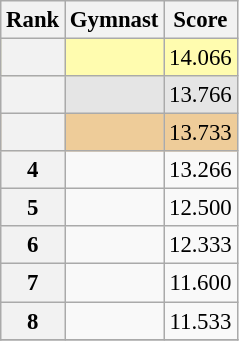<table class="wikitable sortable" style="text-align:center; font-size:95%">
<tr>
<th scope=col>Rank</th>
<th scope=col>Gymnast</th>
<th scope=col>Score</th>
</tr>
<tr bgcolor=fffcaf>
<th scope=row style="text-align:center"></th>
<td align=left></td>
<td>14.066</td>
</tr>
<tr bgcolor=e5e5e5>
<th scope=row style="text-align:center"></th>
<td align=left></td>
<td>13.766</td>
</tr>
<tr bgcolor=eecc99>
<th scope=row style="text-align:center"></th>
<td align=left></td>
<td>13.733</td>
</tr>
<tr>
<th>4</th>
<td align=left></td>
<td>13.266</td>
</tr>
<tr>
<th>5</th>
<td align=left></td>
<td>12.500</td>
</tr>
<tr>
<th>6</th>
<td align=left></td>
<td>12.333</td>
</tr>
<tr>
<th>7</th>
<td align=left></td>
<td>11.600</td>
</tr>
<tr>
<th>8</th>
<td align=left></td>
<td>11.533</td>
</tr>
<tr>
</tr>
</table>
